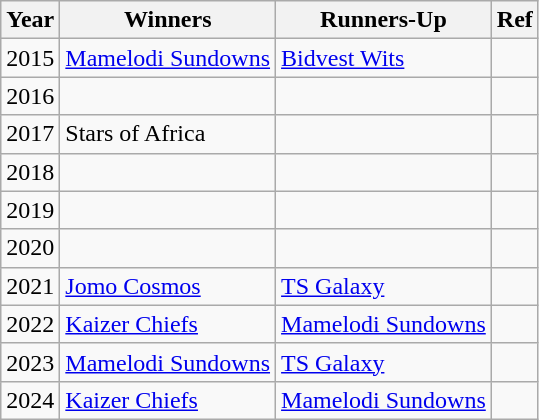<table class="wikitable">
<tr>
<th>Year</th>
<th>Winners</th>
<th>Runners-Up</th>
<th>Ref</th>
</tr>
<tr>
<td>2015</td>
<td><a href='#'>Mamelodi Sundowns</a></td>
<td><a href='#'>Bidvest Wits</a></td>
<td></td>
</tr>
<tr>
<td>2016</td>
<td></td>
<td></td>
<td></td>
</tr>
<tr>
<td>2017</td>
<td>Stars of Africa</td>
<td></td>
<td></td>
</tr>
<tr>
<td>2018</td>
<td></td>
<td></td>
<td></td>
</tr>
<tr>
<td>2019</td>
<td></td>
<td></td>
<td></td>
</tr>
<tr>
<td>2020</td>
<td></td>
<td></td>
<td></td>
</tr>
<tr>
<td>2021</td>
<td><a href='#'>Jomo Cosmos</a></td>
<td><a href='#'>TS Galaxy</a></td>
<td></td>
</tr>
<tr>
<td>2022</td>
<td><a href='#'>Kaizer Chiefs</a></td>
<td><a href='#'>Mamelodi Sundowns</a></td>
<td></td>
</tr>
<tr>
<td>2023</td>
<td><a href='#'>Mamelodi Sundowns</a></td>
<td><a href='#'>TS Galaxy</a></td>
<td></td>
</tr>
<tr>
<td>2024</td>
<td><a href='#'>Kaizer Chiefs</a></td>
<td><a href='#'>Mamelodi Sundowns</a></td>
<td></td>
</tr>
</table>
